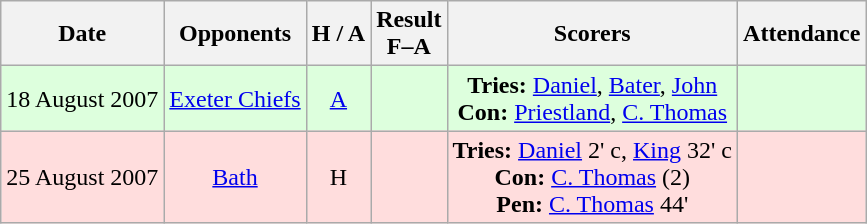<table class="wikitable" style="text-align:center">
<tr>
<th>Date</th>
<th>Opponents</th>
<th>H / A</th>
<th>Result<br>F–A</th>
<th>Scorers</th>
<th>Attendance</th>
</tr>
<tr bgcolor="#ddffdd">
<td>18 August 2007</td>
<td><a href='#'>Exeter Chiefs</a></td>
<td><a href='#'>A</a></td>
<td></td>
<td><strong>Tries:</strong> <a href='#'>Daniel</a>, <a href='#'>Bater</a>, <a href='#'>John</a><br><strong>Con:</strong> <a href='#'>Priestland</a>, <a href='#'>C. Thomas</a></td>
<td></td>
</tr>
<tr bgcolor="#ffdddd">
<td>25 August 2007</td>
<td><a href='#'>Bath</a></td>
<td>H</td>
<td></td>
<td><strong>Tries:</strong> <a href='#'>Daniel</a> 2' c, <a href='#'>King</a> 32' c<br><strong>Con:</strong> <a href='#'>C. Thomas</a> (2)<br><strong>Pen:</strong> <a href='#'>C. Thomas</a> 44'</td>
<td></td>
</tr>
</table>
